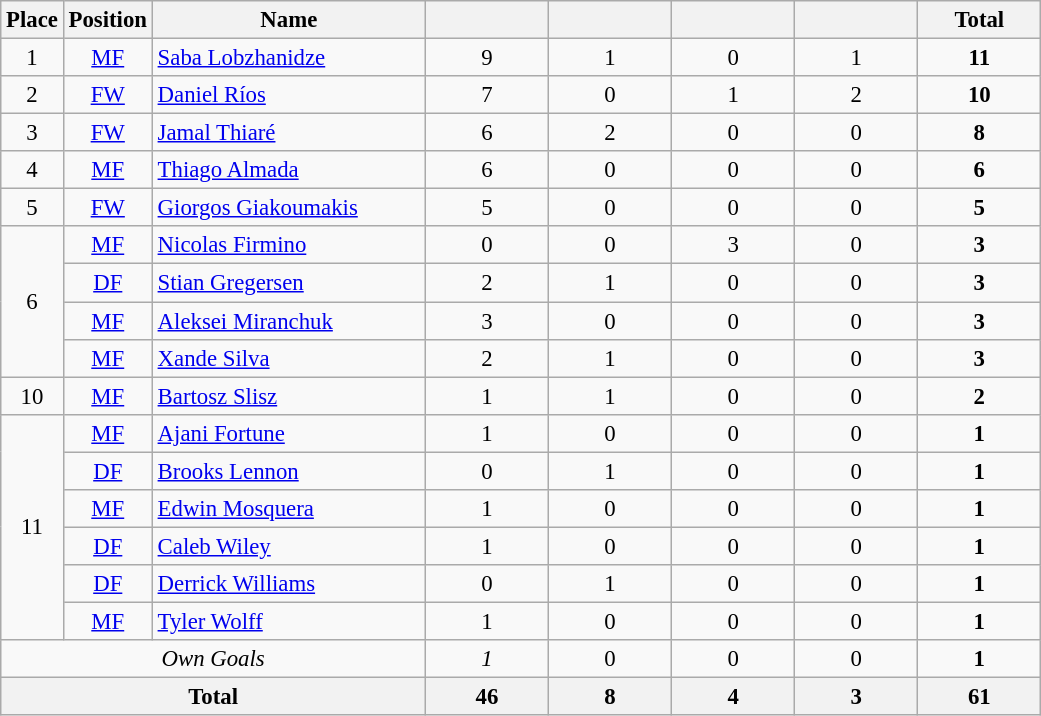<table class="wikitable" style="font-size: 95%; text-align: center">
<tr>
<th width=30>Place</th>
<th width=30>Position</th>
<th width=175>Name</th>
<th width=75></th>
<th width=75></th>
<th width=75></th>
<th width=75></th>
<th width=75><strong>Total</strong></th>
</tr>
<tr>
<td>1</td>
<td><a href='#'>MF</a></td>
<td align=left> <a href='#'>Saba Lobzhanidze</a></td>
<td>9</td>
<td>1</td>
<td>0</td>
<td>1</td>
<td><strong>11</strong></td>
</tr>
<tr>
<td>2</td>
<td><a href='#'>FW</a></td>
<td align=left> <a href='#'>Daniel Ríos</a></td>
<td>7</td>
<td>0</td>
<td>1</td>
<td>2</td>
<td><strong>10</strong></td>
</tr>
<tr>
<td>3</td>
<td><a href='#'>FW</a></td>
<td align=left> <a href='#'>Jamal Thiaré</a></td>
<td>6</td>
<td>2</td>
<td>0</td>
<td>0</td>
<td><strong>8</strong></td>
</tr>
<tr>
<td>4</td>
<td><a href='#'>MF</a></td>
<td align=left> <a href='#'>Thiago Almada</a></td>
<td>6</td>
<td>0</td>
<td>0</td>
<td>0</td>
<td><strong>6</strong></td>
</tr>
<tr>
<td>5</td>
<td><a href='#'>FW</a></td>
<td align=left> <a href='#'>Giorgos Giakoumakis</a></td>
<td>5</td>
<td>0</td>
<td>0</td>
<td>0</td>
<td><strong>5</strong></td>
</tr>
<tr>
<td rowspan=4>6</td>
<td><a href='#'>MF</a></td>
<td align=left> <a href='#'>Nicolas Firmino</a></td>
<td>0</td>
<td>0</td>
<td>3</td>
<td>0</td>
<td><strong>3</strong></td>
</tr>
<tr>
<td><a href='#'>DF</a></td>
<td align=left> <a href='#'>Stian Gregersen</a></td>
<td>2</td>
<td>1</td>
<td>0</td>
<td>0</td>
<td><strong>3</strong></td>
</tr>
<tr>
<td><a href='#'>MF</a></td>
<td align=left> <a href='#'>Aleksei Miranchuk</a></td>
<td>3</td>
<td>0</td>
<td>0</td>
<td>0</td>
<td><strong>3</strong></td>
</tr>
<tr>
<td><a href='#'>MF</a></td>
<td align=left> <a href='#'>Xande Silva</a></td>
<td>2</td>
<td>1</td>
<td>0</td>
<td>0</td>
<td><strong>3</strong></td>
</tr>
<tr>
<td>10</td>
<td><a href='#'>MF</a></td>
<td align=left> <a href='#'>Bartosz Slisz</a></td>
<td>1</td>
<td>1</td>
<td>0</td>
<td>0</td>
<td><strong>2</strong></td>
</tr>
<tr>
<td rowspan=6>11</td>
<td><a href='#'>MF</a></td>
<td align=left> <a href='#'>Ajani Fortune</a></td>
<td>1</td>
<td>0</td>
<td>0</td>
<td>0</td>
<td><strong>1</strong></td>
</tr>
<tr>
<td><a href='#'>DF</a></td>
<td align=left> <a href='#'>Brooks Lennon</a></td>
<td>0</td>
<td>1</td>
<td>0</td>
<td>0</td>
<td><strong>1</strong></td>
</tr>
<tr>
<td><a href='#'>MF</a></td>
<td align=left> <a href='#'>Edwin Mosquera</a></td>
<td>1</td>
<td>0</td>
<td>0</td>
<td>0</td>
<td><strong>1</strong></td>
</tr>
<tr>
<td><a href='#'>DF</a></td>
<td align=left> <a href='#'>Caleb Wiley</a></td>
<td>1</td>
<td>0</td>
<td>0</td>
<td>0</td>
<td><strong>1</strong></td>
</tr>
<tr>
<td><a href='#'>DF</a></td>
<td align=left> <a href='#'>Derrick Williams</a></td>
<td>0</td>
<td>1</td>
<td>0</td>
<td>0</td>
<td><strong>1</strong></td>
</tr>
<tr>
<td><a href='#'>MF</a></td>
<td align=left> <a href='#'>Tyler Wolff</a></td>
<td>1</td>
<td>0</td>
<td>0</td>
<td>0</td>
<td><strong>1</strong></td>
</tr>
<tr>
<td colspan="3"><em>Own Goals</em></td>
<td><em>1</em></td>
<td>0</td>
<td>0</td>
<td>0</td>
<td><strong>1</strong></td>
</tr>
<tr>
<th colspan="3">Total</th>
<th>46</th>
<th>8</th>
<th>4</th>
<th>3</th>
<th>61</th>
</tr>
</table>
